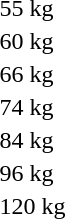<table>
<tr>
<td>55 kg</td>
<td></td>
<td></td>
<td></td>
</tr>
<tr>
<td>60 kg</td>
<td></td>
<td></td>
<td></td>
</tr>
<tr>
<td>66 kg</td>
<td></td>
<td></td>
<td></td>
</tr>
<tr>
<td>74 kg</td>
<td></td>
<td></td>
<td></td>
</tr>
<tr>
<td>84 kg</td>
<td></td>
<td></td>
<td></td>
</tr>
<tr>
<td>96 kg</td>
<td></td>
<td></td>
<td></td>
</tr>
<tr>
<td>120 kg</td>
<td></td>
<td></td>
<td></td>
</tr>
</table>
